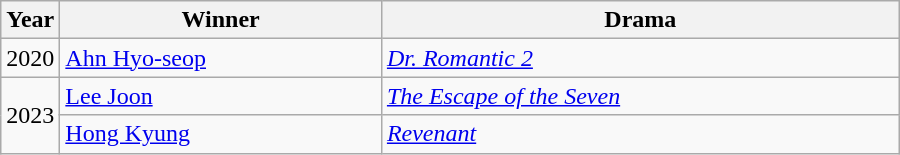<table class="wikitable" style="width:600px">
<tr>
<th width=10>Year</th>
<th>Winner</th>
<th>Drama</th>
</tr>
<tr>
<td>2020</td>
<td><a href='#'>Ahn Hyo-seop</a></td>
<td><em><a href='#'>Dr. Romantic 2</a></em></td>
</tr>
<tr>
<td rowspan="2">2023</td>
<td><a href='#'>Lee Joon</a></td>
<td><em><a href='#'>The Escape of the Seven</a></em></td>
</tr>
<tr>
<td><a href='#'>Hong Kyung</a></td>
<td><em><a href='#'>Revenant</a></em></td>
</tr>
</table>
